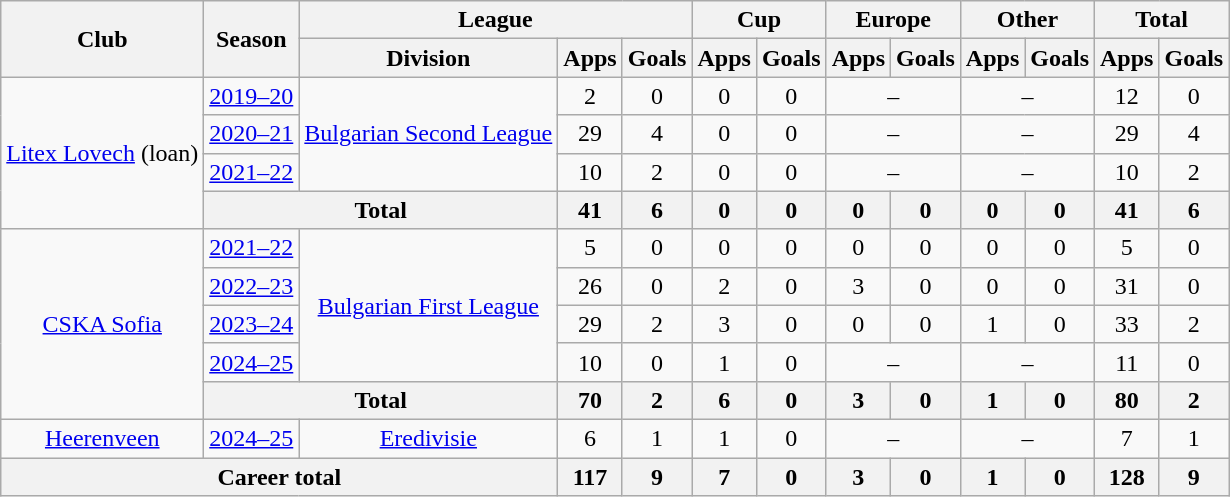<table class="wikitable" style="text-align:center">
<tr>
<th rowspan="2">Club</th>
<th rowspan="2">Season</th>
<th colspan="3">League</th>
<th colspan="2">Cup</th>
<th colspan="2">Europe</th>
<th colspan="2">Other</th>
<th colspan="2">Total</th>
</tr>
<tr>
<th>Division</th>
<th width="15">Apps</th>
<th width="15">Goals</th>
<th width="15">Apps</th>
<th width="15">Goals</th>
<th width="15">Apps</th>
<th width="15">Goals</th>
<th width="15">Apps</th>
<th width="15">Goals</th>
<th width="15">Apps</th>
<th width="15">Goals</th>
</tr>
<tr>
<td rowspan="4"><a href='#'>Litex Lovech</a> (loan)</td>
<td><a href='#'>2019–20</a></td>
<td rowspan="3"><a href='#'>Bulgarian Second League</a></td>
<td>2</td>
<td>0</td>
<td>0</td>
<td>0</td>
<td colspan="2">–</td>
<td colspan="2">–</td>
<td>12</td>
<td>0</td>
</tr>
<tr>
<td><a href='#'>2020–21</a></td>
<td>29</td>
<td>4</td>
<td>0</td>
<td>0</td>
<td colspan="2">–</td>
<td colspan="2">–</td>
<td>29</td>
<td>4</td>
</tr>
<tr>
<td><a href='#'>2021–22</a></td>
<td>10</td>
<td>2</td>
<td>0</td>
<td>0</td>
<td colspan="2">–</td>
<td colspan="2">–</td>
<td>10</td>
<td>2</td>
</tr>
<tr>
<th colspan="2">Total</th>
<th>41</th>
<th>6</th>
<th>0</th>
<th>0</th>
<th>0</th>
<th>0</th>
<th>0</th>
<th>0</th>
<th>41</th>
<th>6</th>
</tr>
<tr>
<td rowspan="5"><a href='#'>CSKA Sofia</a></td>
<td><a href='#'>2021–22</a></td>
<td rowspan="4"><a href='#'>Bulgarian First League</a></td>
<td>5</td>
<td>0</td>
<td>0</td>
<td>0</td>
<td>0</td>
<td>0</td>
<td>0</td>
<td>0</td>
<td>5</td>
<td>0</td>
</tr>
<tr>
<td><a href='#'>2022–23</a></td>
<td>26</td>
<td>0</td>
<td>2</td>
<td>0</td>
<td>3</td>
<td>0</td>
<td>0</td>
<td>0</td>
<td>31</td>
<td>0</td>
</tr>
<tr>
<td><a href='#'>2023–24</a></td>
<td>29</td>
<td>2</td>
<td>3</td>
<td>0</td>
<td>0</td>
<td>0</td>
<td>1</td>
<td>0</td>
<td>33</td>
<td>2</td>
</tr>
<tr>
<td><a href='#'>2024–25</a></td>
<td>10</td>
<td>0</td>
<td>1</td>
<td>0</td>
<td colspan="2">–</td>
<td colspan="2">–</td>
<td>11</td>
<td>0</td>
</tr>
<tr>
<th colspan="2">Total</th>
<th>70</th>
<th>2</th>
<th>6</th>
<th>0</th>
<th>3</th>
<th>0</th>
<th>1</th>
<th>0</th>
<th>80</th>
<th>2</th>
</tr>
<tr>
<td><a href='#'>Heerenveen</a></td>
<td><a href='#'>2024–25</a></td>
<td><a href='#'>Eredivisie</a></td>
<td>6</td>
<td>1</td>
<td>1</td>
<td>0</td>
<td colspan="2">–</td>
<td colspan="2">–</td>
<td>7</td>
<td>1</td>
</tr>
<tr>
<th colspan="3">Career total</th>
<th>117</th>
<th>9</th>
<th>7</th>
<th>0</th>
<th>3</th>
<th>0</th>
<th>1</th>
<th>0</th>
<th>128</th>
<th>9</th>
</tr>
</table>
